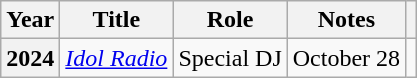<table class="wikitable sortable plainrowheaders">
<tr>
<th scope="col">Year</th>
<th scope="col">Title</th>
<th scope="col">Role</th>
<th>Notes</th>
<th scope="col" class="unsortable"></th>
</tr>
<tr>
<th scope="row">2024</th>
<td><em><a href='#'>Idol Radio</a></em></td>
<td>Special DJ</td>
<td>October 28</td>
<td></td>
</tr>
</table>
